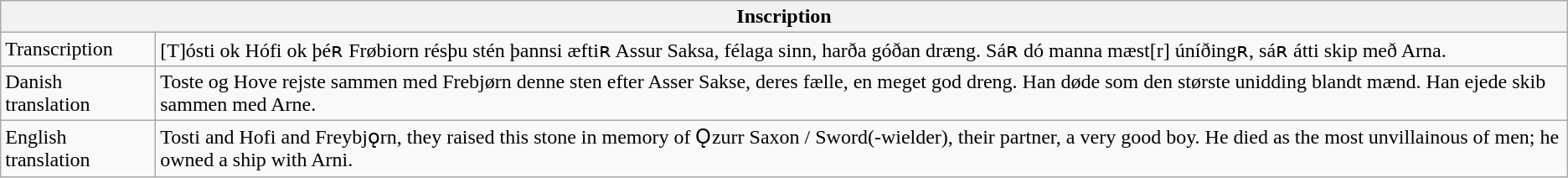<table class="wikitable">
<tr>
<th align="left" colspan="2"><strong>Inscription </strong></th>
</tr>
<tr>
<td align="left">Transcription</td>
<td>[T]ósti ok Hófi ok þéʀ Frøbiorn résþu stén þannsi æftiʀ Assur Saksa, félaga sinn, harða góðan dræng. Sáʀ dó manna mæst[r] úníðingʀ, sáʀ átti skip með Arna.</td>
</tr>
<tr>
<td align="left">Danish translation</td>
<td>Toste og Hove rejste sammen med Frebjørn denne sten efter Asser Sakse, deres fælle, en meget god dreng. Han døde som den største unidding blandt mænd. Han ejede skib sammen med Arne.</td>
</tr>
<tr>
<td align="left">English translation</td>
<td>Tosti and Hofi and Freybjǫrn, they raised this stone in memory of Ǫzurr Saxon / Sword(-wielder), their partner, a very good boy. He died as the most unvillainous of men; he owned a ship with Arni.</td>
</tr>
</table>
